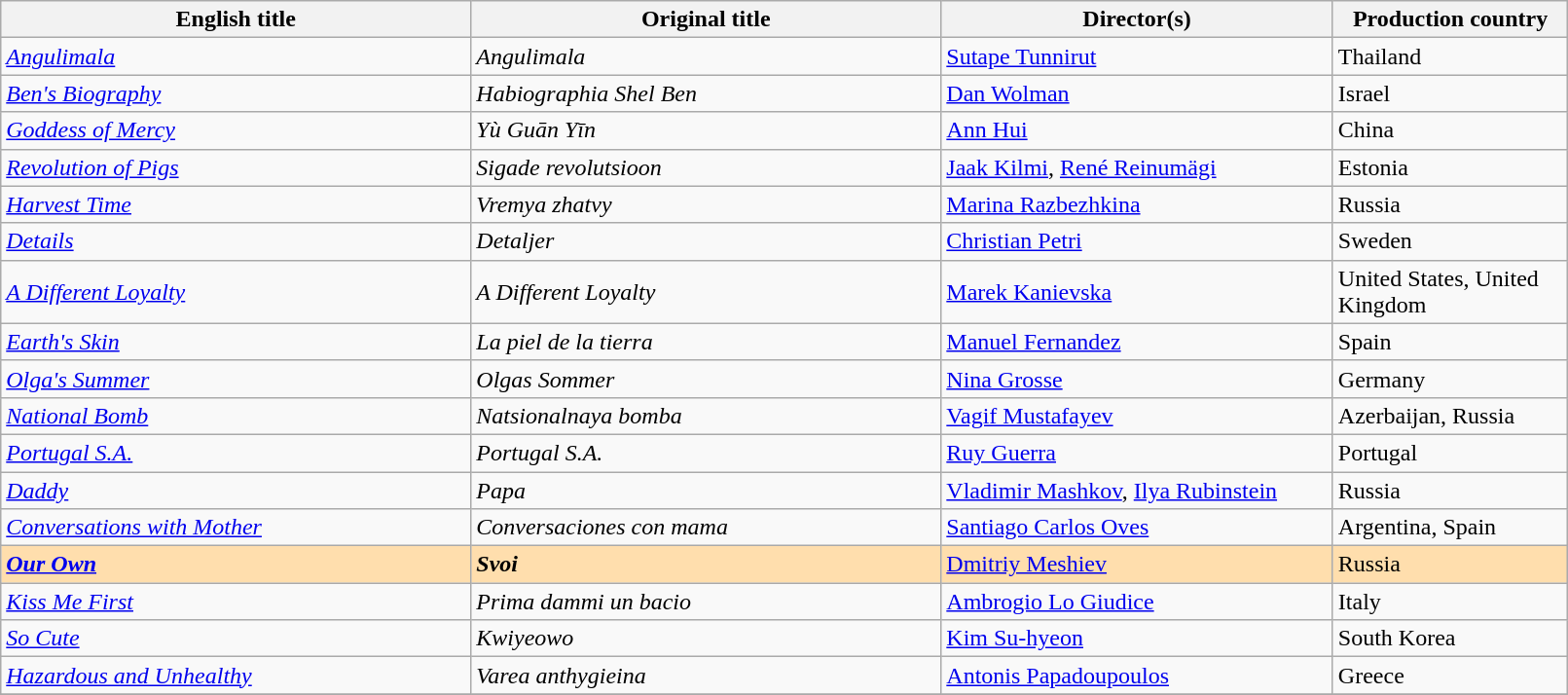<table class="sortable wikitable" width="85%" cellpadding="5">
<tr>
<th width="30%">English title</th>
<th width="30%">Original title</th>
<th width="25%">Director(s)</th>
<th width="15%">Production country</th>
</tr>
<tr>
<td><em><a href='#'>Angulimala</a></em></td>
<td><em>Angulimala</em></td>
<td><a href='#'>Sutape Tunnirut</a></td>
<td>Thailand</td>
</tr>
<tr>
<td><em><a href='#'>Ben's Biography</a></em></td>
<td><em>Habiographia Shel Ben</em></td>
<td><a href='#'>Dan Wolman</a></td>
<td>Israel</td>
</tr>
<tr>
<td><em><a href='#'>Goddess of Mercy</a></em></td>
<td><em>Yù Guān Yīn</em></td>
<td><a href='#'>Ann Hui</a></td>
<td>China</td>
</tr>
<tr>
<td><em><a href='#'>Revolution of Pigs</a></em></td>
<td><em>Sigade revolutsioon</em></td>
<td><a href='#'>Jaak Kilmi</a>, <a href='#'>René Reinumägi</a></td>
<td>Estonia</td>
</tr>
<tr>
<td><em><a href='#'>Harvest Time</a></em></td>
<td><em>Vremya zhatvy</em></td>
<td><a href='#'>Marina Razbezhkina</a></td>
<td>Russia</td>
</tr>
<tr>
<td><em><a href='#'>Details</a></em></td>
<td><em>Detaljer</em></td>
<td><a href='#'>Christian Petri</a></td>
<td>Sweden</td>
</tr>
<tr>
<td><em><a href='#'>A Different Loyalty</a></em></td>
<td><em> A Different Loyalty</em></td>
<td><a href='#'>Marek Kanievska</a></td>
<td>United States, United Kingdom</td>
</tr>
<tr>
<td><em><a href='#'>Earth's Skin</a></em></td>
<td><em>La piel de la tierra</em></td>
<td><a href='#'>Manuel Fernandez</a></td>
<td>Spain</td>
</tr>
<tr>
<td><em><a href='#'>Olga's Summer</a></em></td>
<td><em>Olgas Sommer</em></td>
<td><a href='#'>Nina Grosse</a></td>
<td>Germany</td>
</tr>
<tr>
<td><em><a href='#'>National Bomb</a></em></td>
<td><em>Natsionalnaya bomba</em></td>
<td><a href='#'>Vagif Mustafayev</a></td>
<td>Azerbaijan, Russia</td>
</tr>
<tr>
<td><em><a href='#'>Portugal S.A.</a></em></td>
<td><em>Portugal S.A.</em></td>
<td><a href='#'>Ruy Guerra</a></td>
<td>Portugal</td>
</tr>
<tr>
<td><em><a href='#'>Daddy</a></em></td>
<td><em>Papa</em></td>
<td><a href='#'>Vladimir Mashkov</a>, <a href='#'>Ilya Rubinstein</a></td>
<td>Russia</td>
</tr>
<tr>
<td><em><a href='#'>Conversations with Mother</a></em></td>
<td><em>Conversaciones con mama</em></td>
<td><a href='#'>Santiago Carlos Oves</a></td>
<td>Argentina, Spain</td>
</tr>
<tr style="background:#FFDEAD;">
<td><strong><em><a href='#'>Our Own</a></em></strong></td>
<td><strong><em>Svoi</em></strong></td>
<td><a href='#'>Dmitriy Meshiev</a></td>
<td>Russia</td>
</tr>
<tr>
<td><em><a href='#'>Kiss Me First</a></em></td>
<td><em>Prima dammi un bacio</em></td>
<td><a href='#'>Ambrogio Lo Giudice</a></td>
<td>Italy</td>
</tr>
<tr>
<td><em><a href='#'>So Cute</a></em></td>
<td><em>Kwiyeowo</em></td>
<td><a href='#'>Kim Su-hyeon</a></td>
<td>South Korea</td>
</tr>
<tr>
<td><em><a href='#'>Hazardous and Unhealthy</a></em></td>
<td><em>Varea anthygieina</em></td>
<td><a href='#'>Antonis Papadoupoulos</a></td>
<td>Greece</td>
</tr>
<tr>
</tr>
</table>
